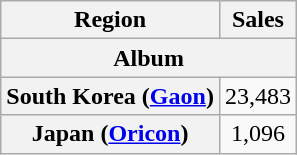<table class="wikitable plainrowheaders" style="text-align:center;">
<tr>
<th>Region</th>
<th>Sales</th>
</tr>
<tr>
<th colspan="2">Album</th>
</tr>
<tr>
<th scope=row>South Korea (<a href='#'>Gaon</a>)</th>
<td>23,483</td>
</tr>
<tr>
<th scope=row>Japan (<a href='#'>Oricon</a>)</th>
<td>1,096</td>
</tr>
</table>
